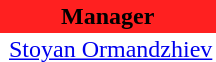<table class="toccolours" border="0" cellpadding="2" cellspacing="0" align="left" style="margin:0.5em;">
<tr>
<th colspan="2" align="center" bgcolor="#FF2020"><span>Manager</span></th>
</tr>
<tr>
<td></td>
<td> <a href='#'>Stoyan Ormandzhiev</a></td>
</tr>
</table>
